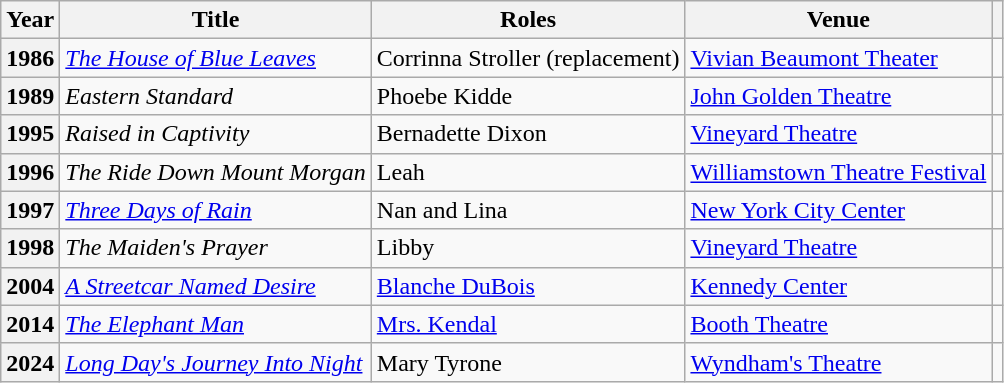<table class="wikitable plainrowheaders sortable" style="margin-right: 0;">
<tr>
<th scope="col">Year</th>
<th scope="col">Title</th>
<th scope="col">Roles</th>
<th scope="col">Venue</th>
<th scope="col" class="unsortable"></th>
</tr>
<tr>
<th scope="row">1986</th>
<td data-sort-value="House of Blue Leaves, The"><em><a href='#'>The House of Blue Leaves</a></em></td>
<td>Corrinna Stroller (replacement)</td>
<td><a href='#'>Vivian Beaumont Theater</a></td>
<td align="center"></td>
</tr>
<tr>
<th scope="row">1989</th>
<td><em>Eastern Standard</em></td>
<td>Phoebe Kidde</td>
<td><a href='#'>John Golden Theatre</a></td>
<td align="center"></td>
</tr>
<tr>
<th scope="row">1995</th>
<td><em>Raised in Captivity</em></td>
<td>Bernadette Dixon</td>
<td><a href='#'>Vineyard Theatre</a></td>
<td align="center"></td>
</tr>
<tr>
<th scope="row">1996</th>
<td data-sort-value="Ride Down Mount Morgan, The"><em>The Ride Down Mount Morgan</em></td>
<td>Leah</td>
<td><a href='#'>Williamstown Theatre Festival</a></td>
<td align="center"></td>
</tr>
<tr>
<th scope="row">1997</th>
<td><em><a href='#'>Three Days of Rain</a></em></td>
<td>Nan and Lina</td>
<td><a href='#'>New York City Center</a></td>
<td align="center"></td>
</tr>
<tr>
<th scope="row">1998</th>
<td data-sort-value="Maiden's Prayer, The"><em>The Maiden's Prayer</em></td>
<td>Libby</td>
<td><a href='#'>Vineyard Theatre</a></td>
<td align="center"></td>
</tr>
<tr>
<th scope="row">2004</th>
<td data-sort-value="Streetcar Named Desire, A"><em><a href='#'>A Streetcar Named Desire</a></em></td>
<td><a href='#'>Blanche DuBois</a></td>
<td><a href='#'>Kennedy Center</a></td>
<td align="center"></td>
</tr>
<tr>
<th scope="row">2014</th>
<td data-sort-value="Elephant Man, The"><em><a href='#'>The Elephant Man</a></em></td>
<td><a href='#'>Mrs. Kendal</a></td>
<td><a href='#'>Booth Theatre</a></td>
<td align="center"></td>
</tr>
<tr>
<th scope="row">2024</th>
<td data-sort-value="Long Day's Journey Into Night"><em><a href='#'>Long Day's Journey Into Night</a></em></td>
<td>Mary Tyrone</td>
<td><a href='#'>Wyndham's Theatre</a></td>
<td align="center"></td>
</tr>
</table>
